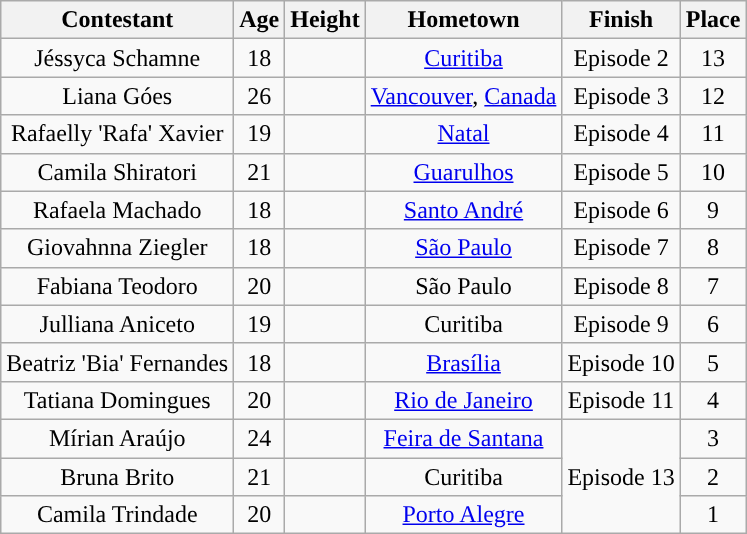<table class="wikitable sortable" style="text-align:center;">
<tr>
<th>Contestant</th>
<th>Age</th>
<th>Height</th>
<th>Hometown</th>
<th>Finish</th>
<th>Place</th>
</tr>
<tr>
<td>Jéssyca Schamne</td>
<td>18</td>
<td></td>
<td><a href='#'>Curitiba</a></td>
<td>Episode 2</td>
<td>13</td>
</tr>
<tr>
<td>Liana Góes</td>
<td>26</td>
<td></td>
<td><a href='#'>Vancouver</a>, <a href='#'>Canada</a></td>
<td>Episode 3</td>
<td>12</td>
</tr>
<tr>
<td>Rafaelly 'Rafa' Xavier</td>
<td>19</td>
<td></td>
<td><a href='#'>Natal</a></td>
<td>Episode 4</td>
<td>11</td>
</tr>
<tr>
<td>Camila Shiratori</td>
<td>21</td>
<td></td>
<td><a href='#'>Guarulhos</a></td>
<td>Episode 5</td>
<td>10</td>
</tr>
<tr>
<td>Rafaela Machado</td>
<td>18</td>
<td></td>
<td><a href='#'>Santo André</a></td>
<td>Episode 6</td>
<td>9</td>
</tr>
<tr>
<td>Giovahnna Ziegler</td>
<td>18</td>
<td></td>
<td><a href='#'>São Paulo</a></td>
<td>Episode 7</td>
<td>8</td>
</tr>
<tr>
<td>Fabiana Teodoro</td>
<td>20</td>
<td></td>
<td>São Paulo</td>
<td>Episode 8</td>
<td>7</td>
</tr>
<tr>
<td>Julliana Aniceto</td>
<td>19</td>
<td></td>
<td>Curitiba</td>
<td>Episode 9</td>
<td>6</td>
</tr>
<tr>
<td>Beatriz 'Bia' Fernandes</td>
<td>18</td>
<td></td>
<td><a href='#'>Brasília</a></td>
<td>Episode 10</td>
<td>5</td>
</tr>
<tr>
<td>Tatiana Domingues</td>
<td>20</td>
<td></td>
<td><a href='#'>Rio de Janeiro</a></td>
<td>Episode 11</td>
<td>4</td>
</tr>
<tr>
<td>Mírian Araújo</td>
<td>24</td>
<td></td>
<td><a href='#'>Feira de Santana</a></td>
<td rowspan="3">Episode 13</td>
<td>3</td>
</tr>
<tr>
<td>Bruna Brito</td>
<td>21</td>
<td></td>
<td>Curitiba</td>
<td>2</td>
</tr>
<tr>
<td>Camila Trindade</td>
<td>20</td>
<td></td>
<td><a href='#'>Porto Alegre</a></td>
<td>1</td>
</tr>
</table>
